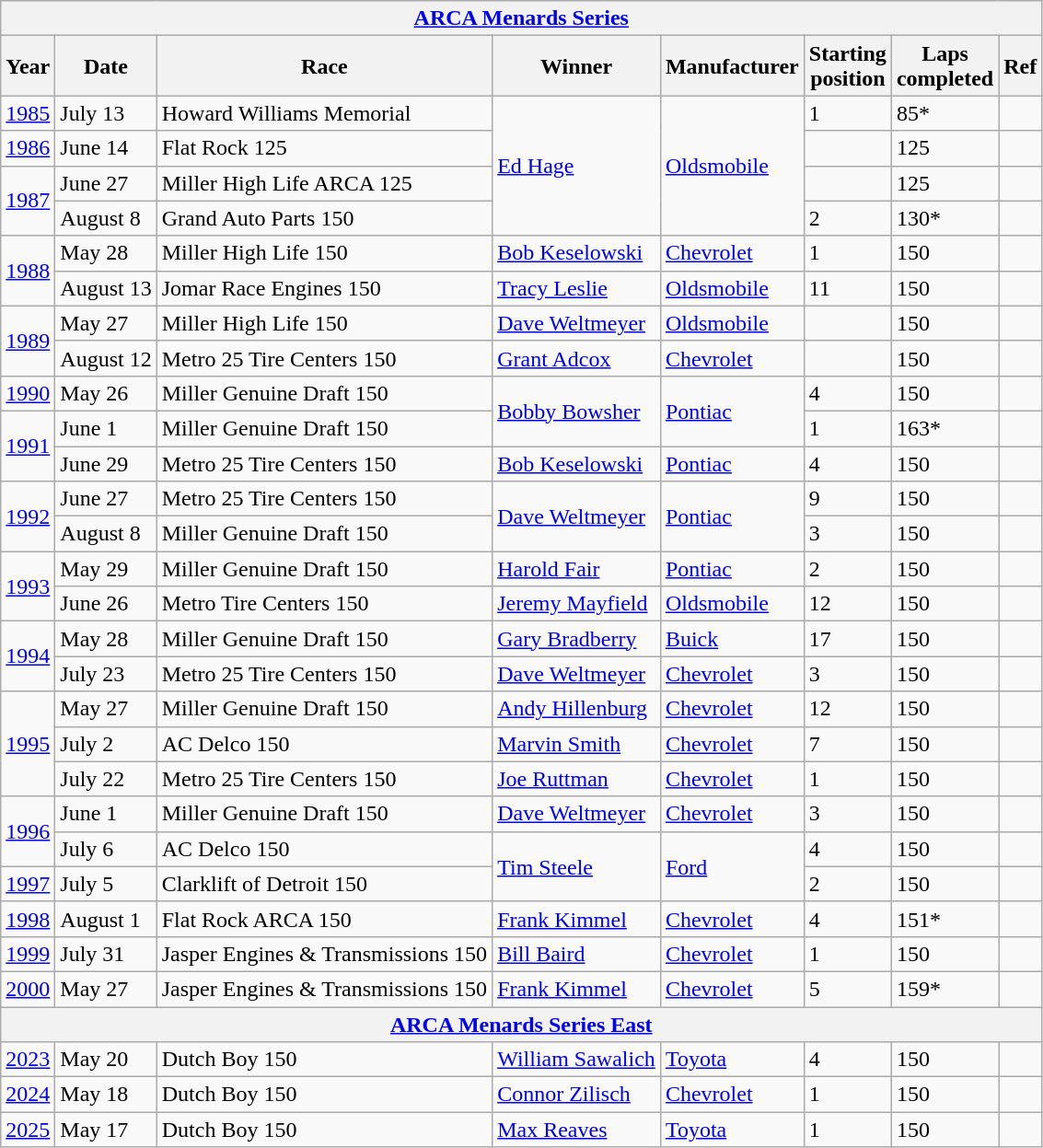<table class="wikitable">
<tr>
<th colspan=8><a href='#'>ARCA Menards Series</a></th>
</tr>
<tr>
<th>Year</th>
<th>Date</th>
<th>Race</th>
<th>Winner</th>
<th>Manufacturer</th>
<th>Starting<br>position</th>
<th>Laps<br>completed</th>
<th>Ref</th>
</tr>
<tr>
<td><a href='#'>1985</a></td>
<td>July 13</td>
<td>Howard Williams Memorial</td>
<td rowspan=4><a href='#'>Ed Hage</a></td>
<td rowspan=4><a href='#'>Oldsmobile</a></td>
<td>1</td>
<td>85*</td>
<td></td>
</tr>
<tr>
<td><a href='#'>1986</a></td>
<td>June 14</td>
<td>Flat Rock 125</td>
<td></td>
<td>125</td>
<td></td>
</tr>
<tr>
<td rowspan=2><a href='#'>1987</a></td>
<td>June 27</td>
<td>Miller High Life ARCA 125</td>
<td></td>
<td>125</td>
<td></td>
</tr>
<tr>
<td>August 8</td>
<td>Grand Auto Parts 150</td>
<td>2</td>
<td>130*</td>
<td></td>
</tr>
<tr>
<td rowspan=2><a href='#'>1988</a></td>
<td>May 28</td>
<td>Miller High Life 150</td>
<td><a href='#'>Bob Keselowski</a></td>
<td><a href='#'>Chevrolet</a></td>
<td>1</td>
<td>150</td>
<td></td>
</tr>
<tr>
<td>August 13</td>
<td>Jomar Race Engines 150</td>
<td><a href='#'>Tracy Leslie</a></td>
<td><a href='#'>Oldsmobile</a></td>
<td>11</td>
<td>150</td>
<td></td>
</tr>
<tr>
<td rowspan=2><a href='#'>1989</a></td>
<td>May 27</td>
<td>Miller High Life 150</td>
<td><a href='#'>Dave Weltmeyer</a></td>
<td><a href='#'>Oldsmobile</a></td>
<td></td>
<td>150</td>
<td></td>
</tr>
<tr>
<td>August 12</td>
<td>Metro 25 Tire Centers 150</td>
<td><a href='#'>Grant Adcox</a></td>
<td><a href='#'>Chevrolet</a></td>
<td></td>
<td>150</td>
<td></td>
</tr>
<tr>
<td><a href='#'>1990</a></td>
<td>May 26</td>
<td>Miller Genuine Draft 150</td>
<td rowspan=2><a href='#'>Bobby Bowsher</a></td>
<td rowspan=2><a href='#'>Pontiac</a></td>
<td>4</td>
<td>150</td>
<td></td>
</tr>
<tr>
<td rowspan=2><a href='#'>1991</a></td>
<td>June 1</td>
<td>Miller Genuine Draft 150</td>
<td>1</td>
<td>163*</td>
<td></td>
</tr>
<tr>
<td>June 29</td>
<td>Metro 25 Tire Centers 150</td>
<td><a href='#'>Bob Keselowski</a></td>
<td><a href='#'>Pontiac</a></td>
<td>4</td>
<td>150</td>
<td></td>
</tr>
<tr>
<td rowspan=2><a href='#'>1992</a></td>
<td>June 27</td>
<td>Metro 25 Tire Centers 150</td>
<td rowspan=2><a href='#'>Dave Weltmeyer</a></td>
<td rowspan=2><a href='#'>Pontiac</a></td>
<td>9</td>
<td>150</td>
<td></td>
</tr>
<tr>
<td>August 8</td>
<td>Miller Genuine Draft 150</td>
<td>3</td>
<td>150</td>
<td></td>
</tr>
<tr>
<td rowspan=2><a href='#'>1993</a></td>
<td>May 29</td>
<td>Miller Genuine Draft 150</td>
<td><a href='#'>Harold Fair</a></td>
<td><a href='#'>Pontiac</a></td>
<td>2</td>
<td>150</td>
<td></td>
</tr>
<tr>
<td>June 26</td>
<td>Metro Tire Centers 150</td>
<td><a href='#'>Jeremy Mayfield</a></td>
<td><a href='#'>Oldsmobile</a></td>
<td>12</td>
<td>150</td>
<td></td>
</tr>
<tr>
<td rowspan=2><a href='#'>1994</a></td>
<td>May 28</td>
<td>Miller Genuine Draft 150</td>
<td><a href='#'>Gary Bradberry</a></td>
<td><a href='#'>Buick</a></td>
<td>17</td>
<td>150</td>
<td></td>
</tr>
<tr>
<td>July 23</td>
<td>Metro 25 Tire Centers 150</td>
<td><a href='#'>Dave Weltmeyer</a></td>
<td><a href='#'>Chevrolet</a></td>
<td>3</td>
<td>150</td>
<td></td>
</tr>
<tr>
<td rowspan=3><a href='#'>1995</a></td>
<td>May 27</td>
<td>Miller Genuine Draft 150</td>
<td><a href='#'>Andy Hillenburg</a></td>
<td><a href='#'>Chevrolet</a></td>
<td>12</td>
<td>150</td>
<td></td>
</tr>
<tr>
<td>July 2</td>
<td>AC Delco 150</td>
<td><a href='#'>Marvin Smith</a></td>
<td><a href='#'>Chevrolet</a></td>
<td>7</td>
<td>150</td>
<td></td>
</tr>
<tr>
<td>July 22</td>
<td>Metro 25 Tire Centers 150</td>
<td><a href='#'>Joe Ruttman</a></td>
<td><a href='#'>Chevrolet</a></td>
<td>1</td>
<td>150</td>
<td></td>
</tr>
<tr>
<td rowspan=2><a href='#'>1996</a></td>
<td>June 1</td>
<td>Miller Genuine Draft 150</td>
<td><a href='#'>Dave Weltmeyer</a></td>
<td><a href='#'>Chevrolet</a></td>
<td>3</td>
<td>150</td>
<td></td>
</tr>
<tr>
<td>July 6</td>
<td>AC Delco 150</td>
<td rowspan=2><a href='#'>Tim Steele</a></td>
<td rowspan=2><a href='#'>Ford</a></td>
<td>4</td>
<td>150</td>
<td></td>
</tr>
<tr>
<td><a href='#'>1997</a></td>
<td>July 5</td>
<td>Clarklift of Detroit 150</td>
<td>2</td>
<td>150</td>
<td></td>
</tr>
<tr>
<td><a href='#'>1998</a></td>
<td>August 1</td>
<td>Flat Rock ARCA 150</td>
<td><a href='#'>Frank Kimmel</a></td>
<td><a href='#'>Chevrolet</a></td>
<td>4</td>
<td>151*</td>
<td></td>
</tr>
<tr>
<td><a href='#'>1999</a></td>
<td>July 31</td>
<td>Jasper Engines & Transmissions 150</td>
<td><a href='#'>Bill Baird</a></td>
<td><a href='#'>Chevrolet</a></td>
<td>1</td>
<td>150</td>
<td></td>
</tr>
<tr>
<td><a href='#'>2000</a></td>
<td>May 27</td>
<td>Jasper Engines & Transmissions 150</td>
<td><a href='#'>Frank Kimmel</a></td>
<td><a href='#'>Chevrolet</a></td>
<td>5</td>
<td>159*</td>
<td></td>
</tr>
<tr>
<th colspan=8><a href='#'>ARCA Menards Series East</a></th>
</tr>
<tr>
<td><a href='#'>2023</a></td>
<td>May 20</td>
<td>Dutch Boy 150</td>
<td><a href='#'>William Sawalich</a></td>
<td><a href='#'>Toyota</a></td>
<td>4</td>
<td>150</td>
<td></td>
</tr>
<tr>
<td><a href='#'>2024</a></td>
<td>May 18</td>
<td>Dutch Boy 150</td>
<td><a href='#'>Connor Zilisch</a></td>
<td><a href='#'>Chevrolet</a></td>
<td>1</td>
<td>150</td>
<td></td>
</tr>
<tr>
<td><a href='#'>2025</a></td>
<td>May 17</td>
<td>Dutch Boy 150</td>
<td><a href='#'>Max Reaves</a></td>
<td><a href='#'>Toyota</a></td>
<td>1</td>
<td>150</td>
<td></td>
</tr>
</table>
